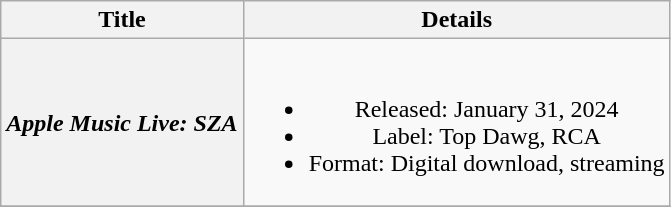<table class="wikitable plainrowheaders" style="text-align:center;">
<tr>
<th scope="col">Title</th>
<th scope="col">Details</th>
</tr>
<tr>
<th scope="row"><em>Apple Music Live: SZA</em></th>
<td><br><ul><li>Released: January 31, 2024</li><li>Label: Top Dawg, RCA</li><li>Format: Digital download, streaming</li></ul></td>
</tr>
<tr>
</tr>
</table>
